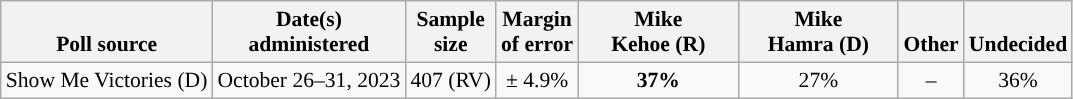<table class="wikitable" style="font-size:90%;text-align:center;">
<tr valign=bottom>
<th>Poll source</th>
<th>Date(s)<br>administered</th>
<th>Sample<br>size</th>
<th>Margin<br>of error</th>
<th style="width:100px;">Mike<br>Kehoe (R)</th>
<th style="width:100px;">Mike<br>Hamra (D)</th>
<th>Other</th>
<th>Undecided</th>
</tr>
<tr>
<td rowspan=2 style="text-align:left">Show Me Victories (D)</td>
<td>October 26–31, 2023</td>
<td>407 (RV)</td>
<td>± 4.9%</td>
<td><strong>37%</strong></td>
<td>27%</td>
<td>–</td>
<td>36%</td>
</tr>
</table>
